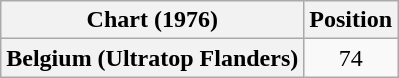<table class="wikitable plainrowheaders" style="text-align:center">
<tr>
<th scope="col">Chart (1976)</th>
<th scope="col">Position</th>
</tr>
<tr>
<th scope="row">Belgium (Ultratop Flanders)</th>
<td>74</td>
</tr>
</table>
